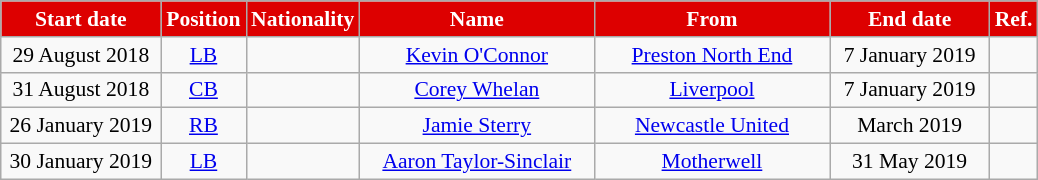<table class="wikitable"  style="text-align:center; font-size:90%; ">
<tr>
<th style="background:#DD0000; color:#FFFFFF; width:100px;">Start date</th>
<th style="background:#DD0000; color:#FFFFFF; width:50px;">Position</th>
<th style="background:#DD0000; color:#FFFFFF; width:50px;">Nationality</th>
<th style="background:#DD0000; color:#FFFFFF; width:150px;">Name</th>
<th style="background:#DD0000; color:#FFFFFF; width:150px;">From</th>
<th style="background:#DD0000; color:#FFFFFF; width:100px;">End date</th>
<th style="background:#DD0000; color:#FFFFFF; width:25px;">Ref.</th>
</tr>
<tr>
<td>29 August 2018</td>
<td><a href='#'>LB</a></td>
<td></td>
<td><a href='#'>Kevin O'Connor</a></td>
<td><a href='#'>Preston North End</a></td>
<td>7 January 2019</td>
<td></td>
</tr>
<tr>
<td>31 August 2018</td>
<td><a href='#'>CB</a></td>
<td></td>
<td><a href='#'>Corey Whelan</a></td>
<td><a href='#'>Liverpool</a></td>
<td>7 January 2019</td>
<td></td>
</tr>
<tr>
<td>26 January 2019</td>
<td><a href='#'>RB</a></td>
<td></td>
<td><a href='#'>Jamie Sterry</a></td>
<td><a href='#'>Newcastle United</a></td>
<td>March 2019</td>
<td></td>
</tr>
<tr>
<td>30 January 2019</td>
<td><a href='#'>LB</a></td>
<td></td>
<td><a href='#'>Aaron Taylor-Sinclair</a></td>
<td> <a href='#'>Motherwell</a></td>
<td>31 May 2019</td>
<td></td>
</tr>
</table>
